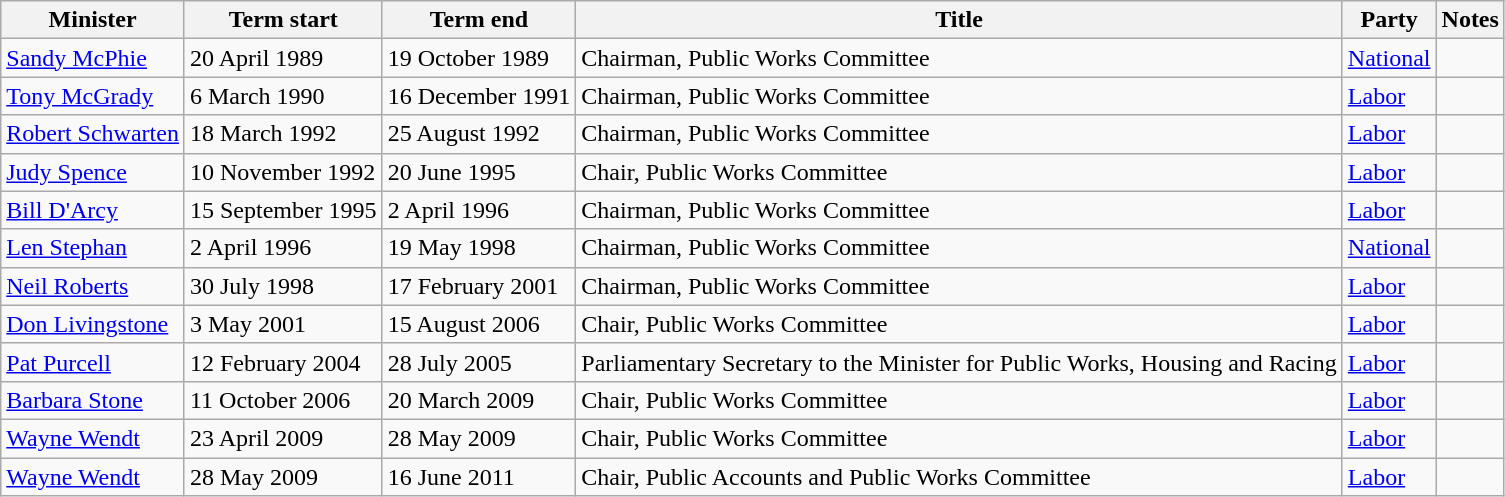<table class="wikitable">
<tr>
<th>Minister</th>
<th>Term start</th>
<th>Term end</th>
<th>Title</th>
<th>Party</th>
<th>Notes</th>
</tr>
<tr>
<td><a href='#'>Sandy McPhie</a></td>
<td>20 April 1989</td>
<td>19 October 1989</td>
<td>Chairman, Public Works Committee</td>
<td><a href='#'>National</a></td>
<td></td>
</tr>
<tr>
<td><a href='#'>Tony McGrady</a></td>
<td>6 March 1990</td>
<td>16 December 1991</td>
<td>Chairman, Public Works Committee</td>
<td><a href='#'>Labor</a></td>
<td></td>
</tr>
<tr>
<td><a href='#'>Robert Schwarten</a></td>
<td>18 March 1992</td>
<td>25 August 1992</td>
<td>Chairman, Public Works Committee</td>
<td><a href='#'>Labor</a></td>
<td></td>
</tr>
<tr>
<td><a href='#'>Judy Spence</a></td>
<td>10 November 1992</td>
<td>20 June 1995</td>
<td>Chair, Public Works Committee</td>
<td><a href='#'>Labor</a></td>
<td></td>
</tr>
<tr>
<td><a href='#'>Bill D'Arcy</a></td>
<td>15 September 1995</td>
<td>2 April 1996</td>
<td>Chairman, Public Works Committee</td>
<td><a href='#'>Labor</a></td>
<td></td>
</tr>
<tr>
<td><a href='#'>Len Stephan</a></td>
<td>2 April 1996</td>
<td>19 May 1998</td>
<td>Chairman, Public Works Committee</td>
<td><a href='#'>National</a></td>
<td></td>
</tr>
<tr>
<td><a href='#'>Neil Roberts</a></td>
<td>30 July 1998</td>
<td>17 February 2001</td>
<td>Chairman, Public Works Committee</td>
<td><a href='#'>Labor</a></td>
<td></td>
</tr>
<tr>
<td><a href='#'>Don Livingstone</a></td>
<td>3 May 2001</td>
<td>15 August 2006</td>
<td>Chair, Public Works Committee</td>
<td><a href='#'>Labor</a></td>
<td></td>
</tr>
<tr>
<td><a href='#'>Pat Purcell</a></td>
<td>12 February 2004</td>
<td>28 July 2005</td>
<td>Parliamentary Secretary to the Minister for Public Works, Housing and Racing</td>
<td><a href='#'>Labor</a></td>
<td></td>
</tr>
<tr>
<td><a href='#'>Barbara Stone</a></td>
<td>11 October 2006</td>
<td>20 March 2009</td>
<td>Chair, Public Works Committee</td>
<td><a href='#'>Labor</a></td>
<td></td>
</tr>
<tr>
<td><a href='#'>Wayne Wendt</a></td>
<td>23 April 2009</td>
<td>28 May 2009</td>
<td>Chair, Public Works Committee</td>
<td><a href='#'>Labor</a></td>
<td></td>
</tr>
<tr>
<td><a href='#'>Wayne Wendt</a></td>
<td>28 May 2009</td>
<td>16 June 2011</td>
<td>Chair, Public Accounts and Public Works Committee</td>
<td><a href='#'>Labor</a></td>
<td></td>
</tr>
</table>
